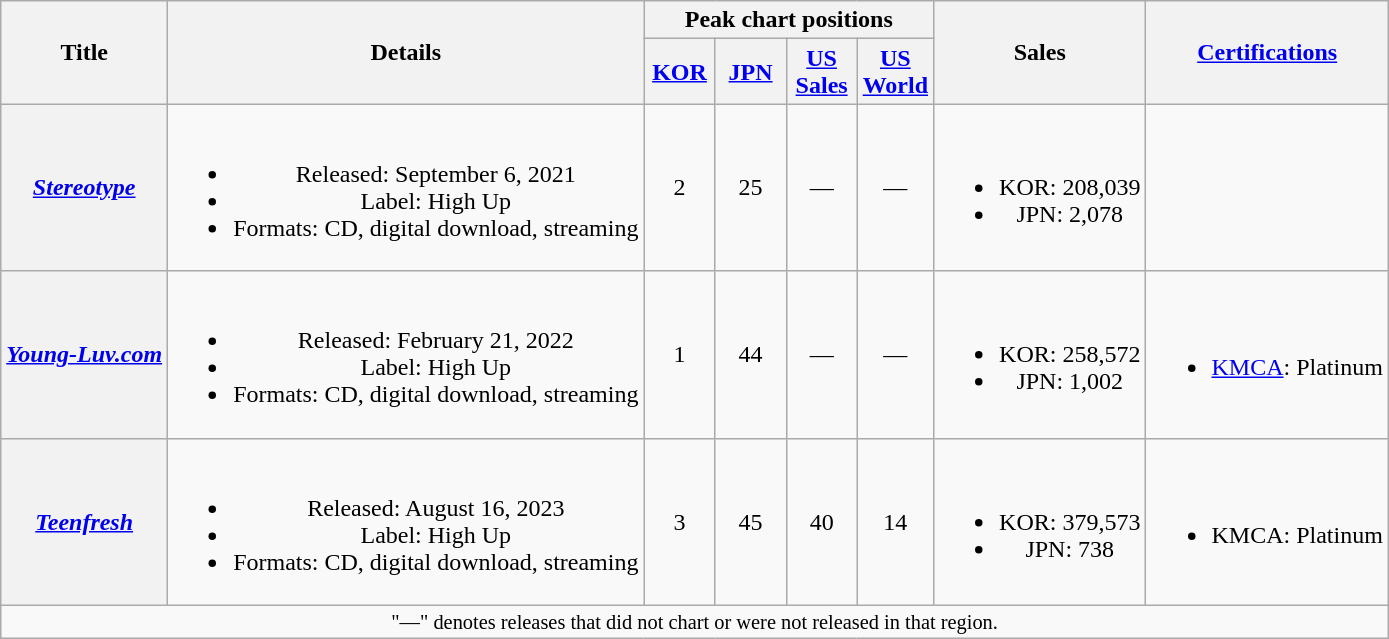<table class="wikitable plainrowheaders" style="text-align:center">
<tr>
<th scope="col" rowspan="2">Title</th>
<th scope="col" rowspan="2">Details</th>
<th scope="col" colspan="4">Peak chart positions</th>
<th scope="col" rowspan="2">Sales</th>
<th scope="col" rowspan="2"><a href='#'>Certifications</a></th>
</tr>
<tr>
<th scope="col" style="width:2.5em" style="width:3em;font-size:90%"><a href='#'>KOR</a><br></th>
<th scope="col" style="width:2.5em" style="width:3em;font-size:90%"><a href='#'>JPN</a><br></th>
<th scope="col" style="width:2.5em" style="width:3em;font-size:90%"><a href='#'>US<br>Sales</a><br></th>
<th scope="col" style="width:2.5em" style="width:3em;font-size:90%"><a href='#'>US<br>World</a><br></th>
</tr>
<tr>
<th scope="row"><em><a href='#'>Stereotype</a></em></th>
<td><br><ul><li>Released: September 6, 2021</li><li>Label: High Up</li><li>Formats: CD, digital download, streaming</li></ul></td>
<td>2</td>
<td>25</td>
<td>—</td>
<td>—</td>
<td><br><ul><li>KOR: 208,039</li><li>JPN: 2,078 </li></ul></td>
<td></td>
</tr>
<tr>
<th scope="row"><em><a href='#'>Young-Luv.com</a></em></th>
<td><br><ul><li>Released: February 21, 2022</li><li>Label: High Up</li><li>Formats: CD, digital download, streaming</li></ul></td>
<td>1</td>
<td>44</td>
<td>—</td>
<td>—</td>
<td><br><ul><li>KOR: 258,572</li><li>JPN: 1,002 </li></ul></td>
<td><br><ul><li><a href='#'>KMCA</a>: Platinum</li></ul></td>
</tr>
<tr>
<th scope="row"><em><a href='#'>Teenfresh</a></em></th>
<td><br><ul><li>Released: August 16, 2023</li><li>Label: High Up</li><li>Formats: CD, digital download, streaming</li></ul></td>
<td>3</td>
<td>45</td>
<td>40</td>
<td>14</td>
<td><br><ul><li>KOR: 379,573</li><li>JPN: 738 </li></ul></td>
<td><br><ul><li>KMCA: Platinum</li></ul></td>
</tr>
<tr>
<td colspan="8" style="font-size:85%">"—" denotes releases that did not chart or were not released in that region.</td>
</tr>
</table>
